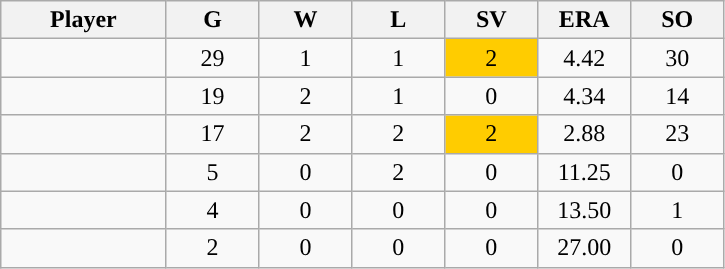<table class="wikitable sortable">
<tr>
<th bgcolor="#DDDDFF" width="16%">Player</th>
<th bgcolor="#DDDDFF" width="9%">G</th>
<th bgcolor="#DDDDFF" width="9%">W</th>
<th bgcolor="#DDDDFF" width="9%">L</th>
<th bgcolor="#DDDDFF" width="9%">SV</th>
<th bgcolor="#DDDDFF" width="9%">ERA</th>
<th bgcolor="#DDDDFF" width="9%">SO</th>
</tr>
<tr align="center">
<td></td>
<td>29</td>
<td>1</td>
<td>1</td>
<td style="background:#fc0;">2</td>
<td>4.42</td>
<td>30</td>
</tr>
<tr align="center">
<td></td>
<td>19</td>
<td>2</td>
<td>1</td>
<td>0</td>
<td>4.34</td>
<td>14</td>
</tr>
<tr align="center">
<td></td>
<td>17</td>
<td>2</td>
<td>2</td>
<td style="background:#fc0;">2</td>
<td>2.88</td>
<td>23</td>
</tr>
<tr align="center">
<td></td>
<td>5</td>
<td>0</td>
<td>2</td>
<td>0</td>
<td>11.25</td>
<td>0</td>
</tr>
<tr align="center">
<td></td>
<td>4</td>
<td>0</td>
<td>0</td>
<td>0</td>
<td>13.50</td>
<td>1</td>
</tr>
<tr align="center">
<td></td>
<td>2</td>
<td>0</td>
<td>0</td>
<td>0</td>
<td>27.00</td>
<td>0</td>
</tr>
</table>
